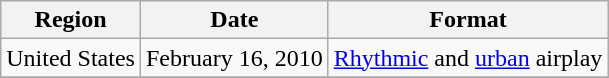<table class="wikitable">
<tr>
<th>Region</th>
<th>Date</th>
<th>Format</th>
</tr>
<tr>
<td rowspan="1">United States</td>
<td rowspan="1">February 16, 2010</td>
<td><a href='#'>Rhythmic</a> and <a href='#'>urban</a> airplay</td>
</tr>
<tr>
</tr>
</table>
